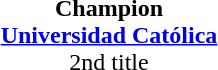<table cellspacing=0 width=100%>
<tr align=center>
<td></td>
</tr>
<tr align=center>
<td></td>
</tr>
<tr align=center>
<td><strong>Champion</strong><br><strong><a href='#'>Universidad Católica</a></strong><br>2nd title</td>
</tr>
</table>
